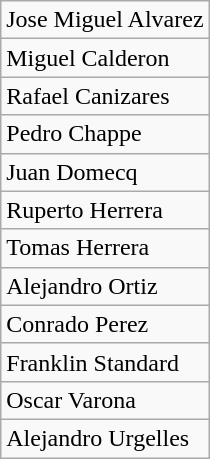<table class="wikitable">
<tr>
<td>Jose Miguel Alvarez</td>
</tr>
<tr>
<td>Miguel Calderon</td>
</tr>
<tr>
<td>Rafael Canizares</td>
</tr>
<tr>
<td>Pedro Chappe</td>
</tr>
<tr>
<td>Juan Domecq</td>
</tr>
<tr>
<td>Ruperto Herrera</td>
</tr>
<tr>
<td>Tomas Herrera</td>
</tr>
<tr>
<td>Alejandro Ortiz</td>
</tr>
<tr>
<td>Conrado Perez</td>
</tr>
<tr>
<td>Franklin Standard</td>
</tr>
<tr>
<td>Oscar Varona</td>
</tr>
<tr>
<td>Alejandro Urgelles</td>
</tr>
</table>
